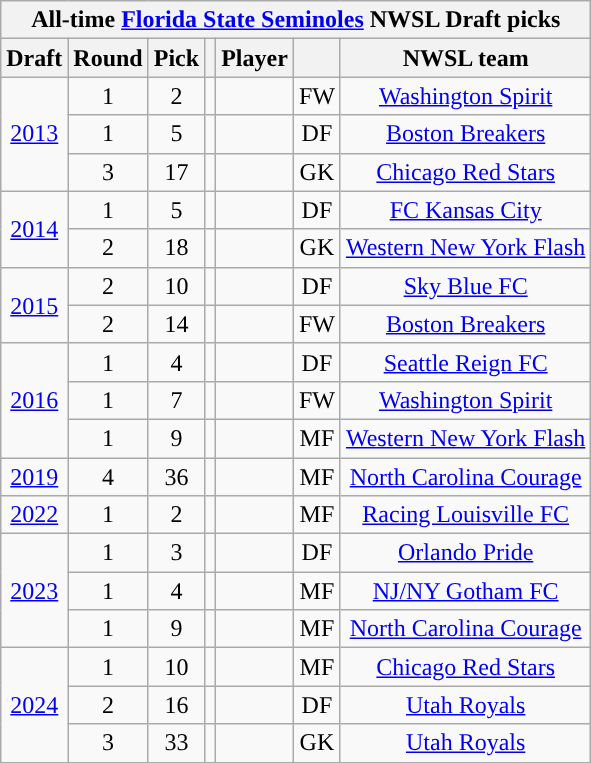<table class="wikitable sortable" style="text-align: center;">
<tr>
<th colspan="7" style="background:#">All-time <a href='#'><span>Florida State Seminoles</span></a> NWSL Draft picks</th>
</tr>
<tr>
<th scope="col">Draft</th>
<th scope="col">Round</th>
<th scope="col">Pick</th>
<th scope="col"></th>
<th scope="col">Player</th>
<th scope="col"></th>
<th scope="col">NWSL team</th>
</tr>
<tr>
<td rowspan="3"><a href='#'>2013</a></td>
<td>1</td>
<td>2</td>
<td></td>
<td></td>
<td>FW</td>
<td><a href='#'>Washington Spirit</a></td>
</tr>
<tr>
<td>1</td>
<td>5</td>
<td></td>
<td></td>
<td>DF</td>
<td><a href='#'>Boston Breakers</a></td>
</tr>
<tr>
<td>3</td>
<td>17</td>
<td></td>
<td></td>
<td>GK</td>
<td><a href='#'>Chicago Red Stars</a></td>
</tr>
<tr>
<td rowspan="2"><a href='#'>2014</a></td>
<td>1</td>
<td>5</td>
<td></td>
<td></td>
<td>DF</td>
<td><a href='#'>FC Kansas City</a></td>
</tr>
<tr>
<td>2</td>
<td>18</td>
<td></td>
<td></td>
<td>GK</td>
<td><a href='#'>Western New York Flash</a></td>
</tr>
<tr>
<td rowspan="2"><a href='#'>2015</a></td>
<td>2</td>
<td>10</td>
<td></td>
<td></td>
<td>DF</td>
<td><a href='#'>Sky Blue FC</a></td>
</tr>
<tr>
<td>2</td>
<td>14</td>
<td></td>
<td></td>
<td>FW</td>
<td><a href='#'>Boston Breakers</a></td>
</tr>
<tr>
<td rowspan="3"><a href='#'>2016</a></td>
<td>1</td>
<td>4</td>
<td></td>
<td></td>
<td>DF</td>
<td><a href='#'>Seattle Reign FC</a></td>
</tr>
<tr>
<td>1</td>
<td>7</td>
<td></td>
<td></td>
<td>FW</td>
<td><a href='#'>Washington Spirit</a></td>
</tr>
<tr>
<td>1</td>
<td>9</td>
<td></td>
<td></td>
<td>MF</td>
<td><a href='#'>Western New York Flash</a></td>
</tr>
<tr>
<td><a href='#'>2019</a></td>
<td>4</td>
<td>36</td>
<td></td>
<td></td>
<td>MF</td>
<td><a href='#'>North Carolina Courage</a></td>
</tr>
<tr>
<td><a href='#'>2022</a></td>
<td>1</td>
<td>2</td>
<td></td>
<td></td>
<td>MF</td>
<td><a href='#'>Racing Louisville FC</a></td>
</tr>
<tr>
<td rowspan="3"><a href='#'>2023</a></td>
<td>1</td>
<td>3</td>
<td></td>
<td></td>
<td>DF</td>
<td><a href='#'>Orlando Pride</a></td>
</tr>
<tr>
<td>1</td>
<td>4</td>
<td></td>
<td></td>
<td>MF</td>
<td><a href='#'>NJ/NY Gotham FC</a></td>
</tr>
<tr>
<td>1</td>
<td>9</td>
<td></td>
<td></td>
<td>MF</td>
<td><a href='#'>North Carolina Courage</a></td>
</tr>
<tr>
<td rowspan="3"><a href='#'>2024</a></td>
<td>1</td>
<td>10</td>
<td></td>
<td></td>
<td>MF</td>
<td><a href='#'>Chicago Red Stars</a></td>
</tr>
<tr>
<td>2</td>
<td>16</td>
<td></td>
<td></td>
<td>DF</td>
<td><a href='#'>Utah Royals</a></td>
</tr>
<tr>
<td>3</td>
<td>33</td>
<td></td>
<td></td>
<td>GK</td>
<td><a href='#'>Utah Royals</a></td>
</tr>
</table>
